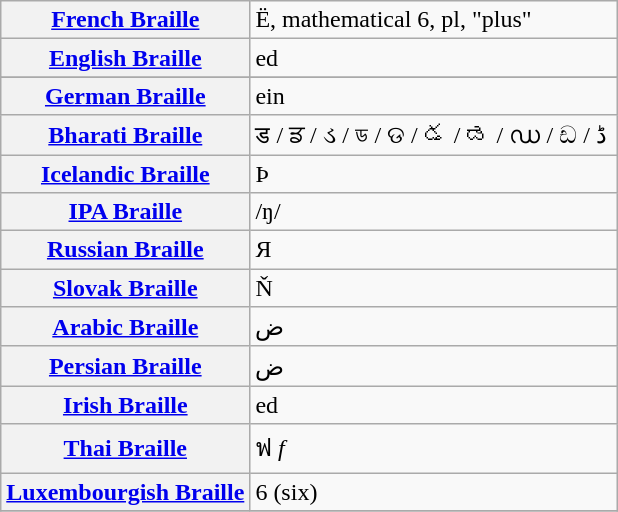<table class="wikitable">
<tr>
<th align=left><a href='#'>French Braille</a></th>
<td>Ë, mathematical 6, pl, "plus"</td>
</tr>
<tr>
<th align=left><a href='#'>English Braille</a></th>
<td>ed</td>
</tr>
<tr>
</tr>
<tr>
<th align=left><a href='#'>German Braille</a></th>
<td>ein</td>
</tr>
<tr>
<th align=left><a href='#'>Bharati Braille</a></th>
<td>ड / ਡ / ડ / ড / ଡ / డ / ಡ / ഡ / ඩ / ڈ ‎</td>
</tr>
<tr>
<th align=left><a href='#'>Icelandic Braille</a></th>
<td>Þ</td>
</tr>
<tr>
<th align=left><a href='#'>IPA Braille</a></th>
<td>/ŋ/</td>
</tr>
<tr>
<th align=left><a href='#'>Russian Braille</a></th>
<td>Я</td>
</tr>
<tr>
<th align=left><a href='#'>Slovak Braille</a></th>
<td>Ň</td>
</tr>
<tr>
<th align=left><a href='#'>Arabic Braille</a></th>
<td>ض</td>
</tr>
<tr>
<th align=left><a href='#'>Persian Braille</a></th>
<td>ض</td>
</tr>
<tr>
<th align=left><a href='#'>Irish Braille</a></th>
<td>ed</td>
</tr>
<tr>
<th align=left><a href='#'>Thai Braille</a></th>
<td>ฟ <em>f</em></td>
</tr>
<tr>
<th align=left><a href='#'>Luxembourgish Braille</a></th>
<td>6 (six)</td>
</tr>
<tr>
</tr>
</table>
